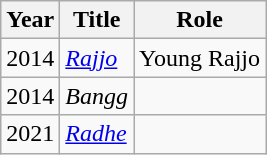<table class="wikitable">
<tr>
<th>Year</th>
<th>Title</th>
<th>Role</th>
</tr>
<tr>
<td>2014</td>
<td><em><a href='#'>Rajjo</a></em></td>
<td>Young Rajjo</td>
</tr>
<tr>
<td>2014</td>
<td><em>Bangg</em></td>
<td></td>
</tr>
<tr>
<td>2021</td>
<td><em><a href='#'>Radhe</a></em></td>
<td></td>
</tr>
</table>
